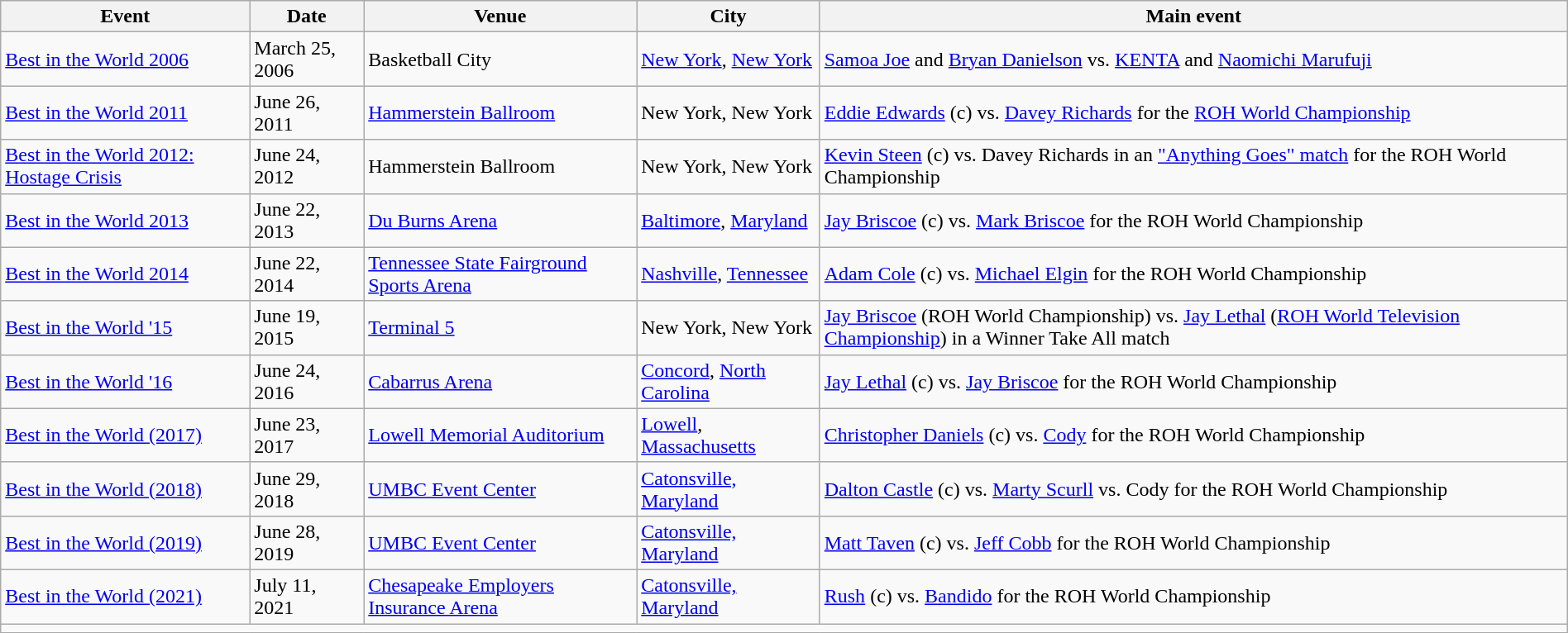<table class="wikitable" width=100%>
<tr>
<th>Event</th>
<th>Date</th>
<th>Venue</th>
<th>City</th>
<th>Main event</th>
</tr>
<tr>
<td><a href='#'>Best in the World 2006</a></td>
<td>March 25, 2006</td>
<td>Basketball City</td>
<td><a href='#'>New York</a>, <a href='#'>New York</a></td>
<td><a href='#'>Samoa Joe</a> and <a href='#'>Bryan Danielson</a> vs. <a href='#'>KENTA</a> and <a href='#'>Naomichi Marufuji</a></td>
</tr>
<tr>
<td><a href='#'>Best in the World 2011</a></td>
<td>June 26, 2011</td>
<td><a href='#'>Hammerstein Ballroom</a></td>
<td>New York, New York</td>
<td><a href='#'>Eddie Edwards</a> (c) vs. <a href='#'>Davey Richards</a> for the <a href='#'>ROH World Championship</a></td>
</tr>
<tr>
<td><a href='#'>Best in the World 2012: Hostage Crisis</a></td>
<td>June 24, 2012</td>
<td>Hammerstein Ballroom</td>
<td>New York, New York</td>
<td><a href='#'>Kevin Steen</a> (c) vs. Davey Richards in an <a href='#'>"Anything Goes" match</a> for the ROH World Championship</td>
</tr>
<tr>
<td><a href='#'>Best in the World 2013</a></td>
<td>June 22, 2013</td>
<td><a href='#'>Du Burns Arena</a></td>
<td><a href='#'>Baltimore</a>, <a href='#'>Maryland</a></td>
<td><a href='#'>Jay Briscoe</a> (c) vs. <a href='#'>Mark Briscoe</a> for the ROH World Championship</td>
</tr>
<tr>
<td><a href='#'>Best in the World 2014</a></td>
<td>June 22, 2014</td>
<td><a href='#'>Tennessee State Fairground Sports Arena</a></td>
<td><a href='#'>Nashville</a>, <a href='#'>Tennessee</a></td>
<td><a href='#'>Adam Cole</a> (c) vs. <a href='#'>Michael Elgin</a> for the ROH World Championship</td>
</tr>
<tr>
<td><a href='#'>Best in the World '15</a></td>
<td>June 19, 2015</td>
<td><a href='#'>Terminal 5</a></td>
<td>New York, New York</td>
<td><a href='#'>Jay Briscoe</a> (ROH World Championship) vs. <a href='#'>Jay Lethal</a> (<a href='#'>ROH World Television Championship</a>) in a Winner Take All match</td>
</tr>
<tr>
<td><a href='#'>Best in the World '16</a></td>
<td>June 24, 2016</td>
<td><a href='#'>Cabarrus Arena</a></td>
<td><a href='#'>Concord</a>, <a href='#'>North Carolina</a></td>
<td><a href='#'>Jay Lethal</a> (c) vs. <a href='#'>Jay Briscoe</a> for the ROH World Championship</td>
</tr>
<tr>
<td><a href='#'>Best in the World (2017)</a></td>
<td>June 23, 2017</td>
<td><a href='#'>Lowell Memorial Auditorium</a></td>
<td><a href='#'>Lowell</a>, <a href='#'>Massachusetts</a></td>
<td><a href='#'>Christopher Daniels</a> (c) vs. <a href='#'>Cody</a> for the ROH World Championship</td>
</tr>
<tr>
<td><a href='#'>Best in the World (2018)</a></td>
<td>June 29, 2018</td>
<td><a href='#'>UMBC Event Center</a></td>
<td><a href='#'>Catonsville, Maryland</a></td>
<td><a href='#'>Dalton Castle</a> (c) vs. <a href='#'>Marty Scurll</a> vs. Cody for the ROH World Championship</td>
</tr>
<tr>
<td><a href='#'>Best in the World (2019)</a></td>
<td>June 28, 2019</td>
<td><a href='#'>UMBC Event Center</a></td>
<td><a href='#'>Catonsville, Maryland</a></td>
<td><a href='#'>Matt Taven</a> (c) vs. <a href='#'>Jeff Cobb</a> for the ROH World Championship</td>
</tr>
<tr>
<td><a href='#'>Best in the World (2021)</a></td>
<td>July 11, 2021</td>
<td><a href='#'>Chesapeake Employers Insurance Arena</a></td>
<td><a href='#'>Catonsville, Maryland</a></td>
<td><a href='#'>Rush</a> (c) vs. <a href='#'>Bandido</a> for the ROH World Championship</td>
</tr>
<tr>
<td colspan="10"></td>
</tr>
<tr>
</tr>
</table>
